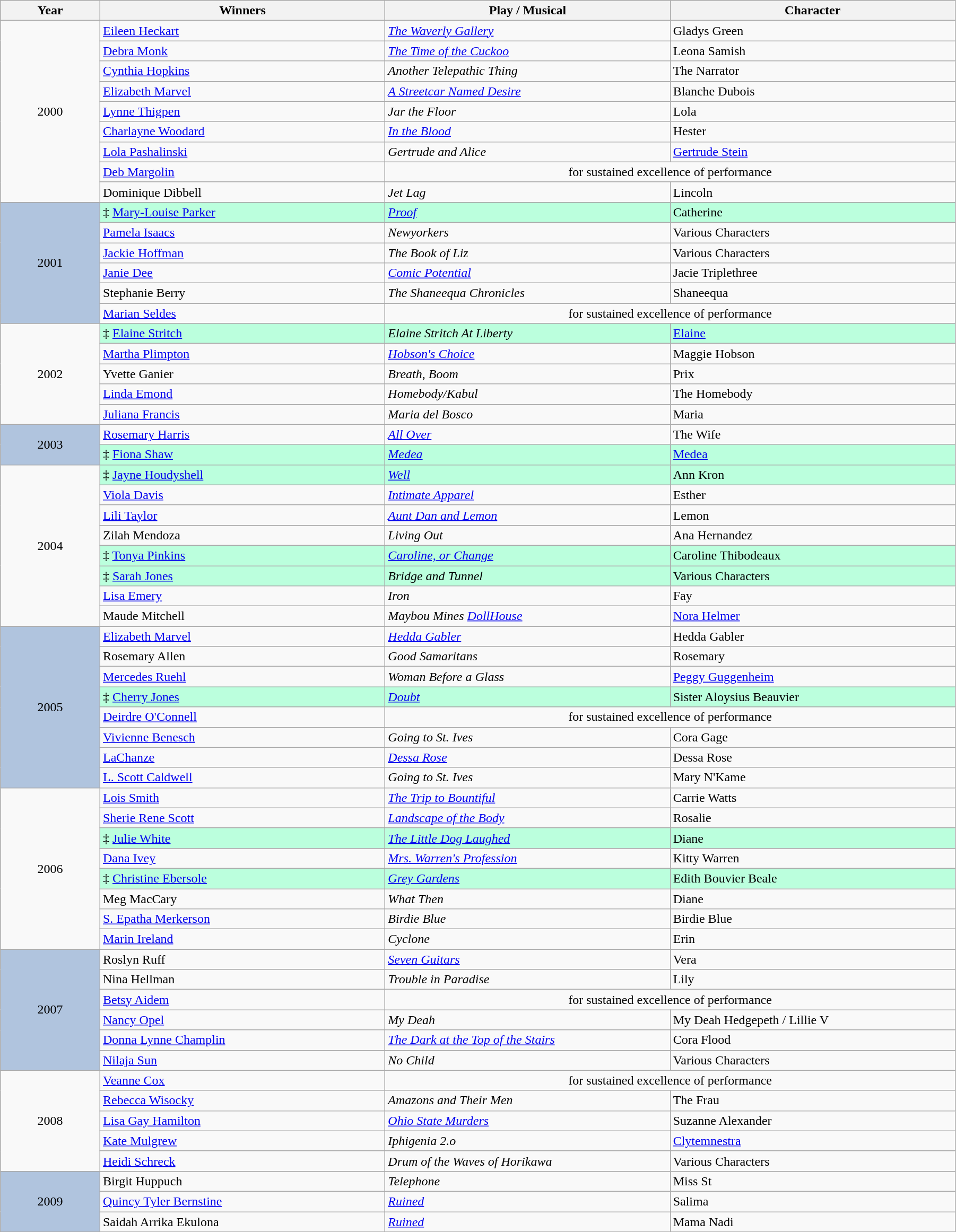<table class="wikitable" width="95%" cellpadding="5">
<tr>
<th scope=col width="100">Year</th>
<th scope=col width="300">Winners</th>
<th scope=col width="300">Play / Musical</th>
<th scope=col width="300">Character</th>
</tr>
<tr>
<td rowspan="9" style="text-align:center;">2000</td>
<td><a href='#'>Eileen Heckart</a></td>
<td><em><a href='#'>The Waverly Gallery</a></em></td>
<td>Gladys Green</td>
</tr>
<tr>
<td><a href='#'>Debra Monk</a></td>
<td><em><a href='#'>The Time of the Cuckoo</a></em></td>
<td>Leona Samish</td>
</tr>
<tr>
<td><a href='#'>Cynthia Hopkins</a></td>
<td><em>Another Telepathic Thing</em></td>
<td>The Narrator</td>
</tr>
<tr>
<td><a href='#'>Elizabeth Marvel</a></td>
<td><em><a href='#'>A Streetcar Named Desire</a></em></td>
<td>Blanche Dubois</td>
</tr>
<tr>
<td><a href='#'>Lynne Thigpen</a></td>
<td><em>Jar the Floor</em></td>
<td>Lola</td>
</tr>
<tr>
<td><a href='#'>Charlayne Woodard</a></td>
<td><em><a href='#'>In the Blood</a></em></td>
<td>Hester</td>
</tr>
<tr>
<td><a href='#'>Lola Pashalinski</a></td>
<td><em>Gertrude and Alice</em></td>
<td><a href='#'>Gertrude Stein</a></td>
</tr>
<tr>
<td><a href='#'>Deb Margolin</a></td>
<td colspan="2" style="text-align:center;">for sustained excellence of performance</td>
</tr>
<tr>
<td>Dominique Dibbell</td>
<td><em>Jet Lag</em></td>
<td>Lincoln</td>
</tr>
<tr>
<td rowspan="6" style="text-align:center; background:#B0C4DE;">2001</td>
<td style="background: #bfd";">‡ <a href='#'>Mary-Louise Parker</a></td>
<td style="background: #bfd";"><em><a href='#'>Proof</a></em></td>
<td style="background: #bfd";">Catherine</td>
</tr>
<tr>
<td><a href='#'>Pamela Isaacs</a></td>
<td><em>Newyorkers</em></td>
<td>Various Characters</td>
</tr>
<tr>
<td><a href='#'>Jackie Hoffman</a></td>
<td><em>The Book of Liz</em></td>
<td>Various Characters</td>
</tr>
<tr>
<td><a href='#'>Janie Dee</a></td>
<td><em><a href='#'>Comic Potential</a></em></td>
<td>Jacie Triplethree</td>
</tr>
<tr>
<td>Stephanie Berry</td>
<td><em>The Shaneequa Chronicles</em></td>
<td>Shaneequa</td>
</tr>
<tr>
<td><a href='#'>Marian Seldes</a></td>
<td colspan="2" style="text-align:center;">for sustained excellence of performance</td>
</tr>
<tr>
<td rowspan="5" style="text-align:center;">2002</td>
<td style="background: #bfd";">‡ <a href='#'>Elaine Stritch</a></td>
<td style="background: #bfd";"><em>Elaine Stritch At Liberty</em></td>
<td style="background: #bfd";"><a href='#'>Elaine</a></td>
</tr>
<tr>
<td><a href='#'>Martha Plimpton</a></td>
<td><em><a href='#'>Hobson's Choice</a></em></td>
<td>Maggie Hobson</td>
</tr>
<tr>
<td>Yvette Ganier</td>
<td><em>Breath, Boom</em></td>
<td>Prix</td>
</tr>
<tr>
<td><a href='#'>Linda Emond</a></td>
<td><em>Homebody/Kabul</em></td>
<td>The Homebody</td>
</tr>
<tr>
<td><a href='#'>Juliana Francis</a></td>
<td><em>Maria del Bosco</em></td>
<td>Maria</td>
</tr>
<tr>
<td rowspan="2" style="text-align:center; background:#B0C4DE;">2003</td>
<td><a href='#'>Rosemary Harris</a></td>
<td><em><a href='#'>All Over</a></em></td>
<td>The Wife</td>
</tr>
<tr>
<td style="background: #bfd";">‡ <a href='#'>Fiona Shaw</a></td>
<td style="background: #bfd";"><em><a href='#'>Medea</a></em></td>
<td style="background: #bfd";"><a href='#'>Medea</a></td>
</tr>
<tr>
<td rowspan="8" style="text-align:center;">2004</td>
<td style="background: #bfd";">‡ <a href='#'>Jayne Houdyshell</a></td>
<td style="background: #bfd";"><em><a href='#'>Well</a></em></td>
<td style="background: #bfd";">Ann Kron</td>
</tr>
<tr>
<td><a href='#'>Viola Davis</a></td>
<td><em><a href='#'>Intimate Apparel</a></em></td>
<td>Esther</td>
</tr>
<tr>
<td><a href='#'>Lili Taylor</a></td>
<td><em><a href='#'>Aunt Dan and Lemon</a></em></td>
<td>Lemon</td>
</tr>
<tr>
<td>Zilah Mendoza</td>
<td><em>Living Out</em></td>
<td>Ana Hernandez</td>
</tr>
<tr>
<td style="background: #bfd";">‡ <a href='#'>Tonya Pinkins</a></td>
<td style="background: #bfd";"><em><a href='#'>Caroline, or Change</a></em></td>
<td style="background: #bfd";">Caroline Thibodeaux</td>
</tr>
<tr>
<td style="background: #bfd";">‡ <a href='#'>Sarah Jones</a></td>
<td style="background: #bfd";"><em>Bridge and Tunnel </em></td>
<td style="background: #bfd";">Various Characters</td>
</tr>
<tr>
<td><a href='#'>Lisa Emery</a></td>
<td><em>Iron</em></td>
<td>Fay</td>
</tr>
<tr>
<td>Maude Mitchell</td>
<td><em>Maybou Mines <a href='#'>DollHouse</a></em></td>
<td><a href='#'>Nora Helmer</a></td>
</tr>
<tr>
<td rowspan="8" style="text-align:center; background:#B0C4DE;">2005</td>
<td><a href='#'>Elizabeth Marvel</a></td>
<td><em><a href='#'>Hedda Gabler</a></em></td>
<td>Hedda Gabler</td>
</tr>
<tr>
<td>Rosemary Allen</td>
<td><em>Good Samaritans</em></td>
<td>Rosemary</td>
</tr>
<tr>
<td><a href='#'>Mercedes Ruehl</a></td>
<td><em>Woman Before a Glass</em></td>
<td><a href='#'>Peggy Guggenheim</a></td>
</tr>
<tr>
<td style="background: #bfd";">‡ <a href='#'>Cherry Jones</a></td>
<td style="background: #bfd";"><em><a href='#'>Doubt</a></em></td>
<td style="background: #bfd";">Sister Aloysius Beauvier</td>
</tr>
<tr>
<td><a href='#'>Deirdre O'Connell</a></td>
<td colspan="2" style="text-align:center;">for sustained excellence of performance</td>
</tr>
<tr>
<td><a href='#'>Vivienne Benesch</a></td>
<td><em>Going to St. Ives</em></td>
<td>Cora Gage</td>
</tr>
<tr>
<td><a href='#'>LaChanze</a></td>
<td><em><a href='#'>Dessa Rose</a></em></td>
<td>Dessa Rose</td>
</tr>
<tr>
<td><a href='#'>L. Scott Caldwell</a></td>
<td><em>Going to St. Ives</em></td>
<td>Mary N'Kame</td>
</tr>
<tr>
<td rowspan="8" style="text-align:center;">2006</td>
<td><a href='#'>Lois Smith</a></td>
<td><em><a href='#'>The Trip to Bountiful</a></em></td>
<td>Carrie Watts</td>
</tr>
<tr>
<td><a href='#'>Sherie Rene Scott</a></td>
<td><em><a href='#'>Landscape of the Body</a></em></td>
<td>Rosalie</td>
</tr>
<tr>
<td style="background: #bfd";">‡ <a href='#'>Julie White</a></td>
<td style="background: #bfd";"><em><a href='#'>The Little Dog Laughed</a></em></td>
<td style="background: #bfd";">Diane</td>
</tr>
<tr>
<td><a href='#'>Dana Ivey</a></td>
<td><em><a href='#'>Mrs. Warren's Profession</a></em></td>
<td>Kitty Warren</td>
</tr>
<tr>
<td style="background: #bfd";">‡ <a href='#'>Christine Ebersole</a></td>
<td style="background: #bfd";"><em><a href='#'>Grey Gardens</a></em></td>
<td style="background: #bfd";">Edith Bouvier Beale</td>
</tr>
<tr>
<td>Meg MacCary</td>
<td><em>What Then</em></td>
<td>Diane</td>
</tr>
<tr>
<td><a href='#'>S. Epatha Merkerson</a></td>
<td><em>Birdie Blue</em></td>
<td>Birdie Blue</td>
</tr>
<tr>
<td><a href='#'>Marin Ireland</a></td>
<td><em>Cyclone</em></td>
<td>Erin</td>
</tr>
<tr>
<td rowspan="6" style="text-align:center; background:#B0C4DE;">2007</td>
<td>Roslyn Ruff</td>
<td><em><a href='#'>Seven Guitars</a></em></td>
<td>Vera</td>
</tr>
<tr>
<td>Nina Hellman</td>
<td><em>Trouble in Paradise</em></td>
<td>Lily</td>
</tr>
<tr>
<td><a href='#'>Betsy Aidem</a></td>
<td colspan="2" style="text-align:center;">for sustained excellence of performance</td>
</tr>
<tr>
<td><a href='#'>Nancy Opel</a></td>
<td><em>My Deah</em></td>
<td>My Deah Hedgepeth / Lillie V</td>
</tr>
<tr>
<td><a href='#'>Donna Lynne Champlin</a></td>
<td><em><a href='#'>The Dark at the Top of the Stairs</a></em></td>
<td>Cora Flood</td>
</tr>
<tr>
<td><a href='#'>Nilaja Sun</a></td>
<td><em>No Child</em></td>
<td>Various Characters</td>
</tr>
<tr>
<td rowspan="5" style="text-align:center;">2008</td>
<td><a href='#'>Veanne Cox</a></td>
<td colspan="2" style="text-align:center;">for sustained excellence of performance</td>
</tr>
<tr>
<td><a href='#'>Rebecca Wisocky</a></td>
<td><em>Amazons and Their Men</em></td>
<td>The Frau</td>
</tr>
<tr>
<td><a href='#'>Lisa Gay Hamilton</a></td>
<td><em><a href='#'>Ohio State Murders</a></em></td>
<td>Suzanne Alexander</td>
</tr>
<tr>
<td><a href='#'>Kate Mulgrew</a></td>
<td><em>Iphigenia 2.o</em></td>
<td><a href='#'>Clytemnestra</a></td>
</tr>
<tr>
<td><a href='#'>Heidi Schreck</a></td>
<td><em>Drum of the Waves of Horikawa</em></td>
<td>Various Characters</td>
</tr>
<tr>
<td rowspan="3" style="text-align:center; background:#B0C4DE;">2009</td>
<td>Birgit Huppuch</td>
<td><em>Telephone</em></td>
<td>Miss St</td>
</tr>
<tr>
<td><a href='#'>Quincy Tyler Bernstine</a></td>
<td><em><a href='#'>Ruined</a></em></td>
<td>Salima</td>
</tr>
<tr>
<td>Saidah Arrika Ekulona</td>
<td><em><a href='#'>Ruined</a></em></td>
<td>Mama Nadi</td>
</tr>
</table>
